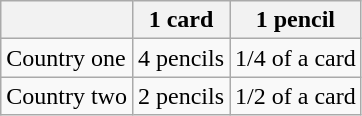<table class="wikitable">
<tr>
<th></th>
<th>1 card</th>
<th>1 pencil</th>
</tr>
<tr>
<td>Country one</td>
<td>4 pencils</td>
<td>1/4 of a card</td>
</tr>
<tr>
<td>Country two</td>
<td>2 pencils</td>
<td>1/2 of a card</td>
</tr>
</table>
